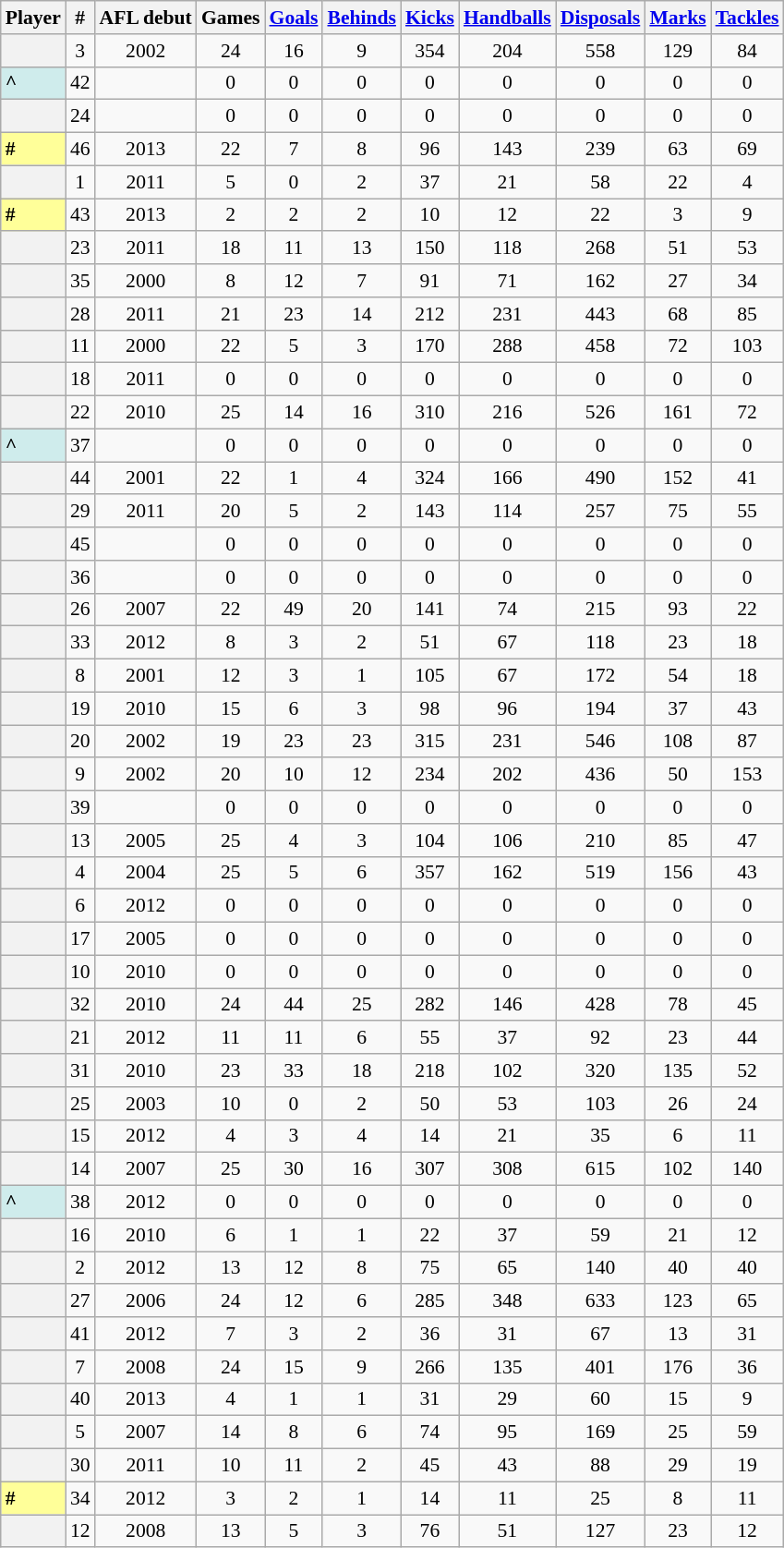<table class="wikitable plainrowheaders sortable" style="font-size:90%; text-align:center;">
<tr>
<th scope="col">Player</th>
<th scope="col">#</th>
<th scope="col">AFL debut</th>
<th scope="col" width:3em>Games</th>
<th scope="col" width:3em><a href='#'>Goals</a></th>
<th scope="col" width:3em><a href='#'>Behinds</a></th>
<th scope="col" width:3em><a href='#'>Kicks</a></th>
<th scope="col" width:3em><a href='#'>Handballs</a></th>
<th scope="col" width:3em><a href='#'>Disposals</a></th>
<th scope="col" width:3em><a href='#'>Marks</a></th>
<th scope="col" width:3em><a href='#'>Tackles</a></th>
</tr>
<tr>
<th scope="row" style="text-align:left;"></th>
<td>3</td>
<td>2002</td>
<td>24</td>
<td>16</td>
<td>9</td>
<td>354</td>
<td>204</td>
<td>558</td>
<td>129</td>
<td>84</td>
</tr>
<tr>
<th scope="row"  style="text-align:left; background:#cfecec;">^</th>
<td>42</td>
<td></td>
<td>0</td>
<td>0</td>
<td>0</td>
<td>0</td>
<td>0</td>
<td>0</td>
<td>0</td>
<td>0</td>
</tr>
<tr>
<th scope="row" style="text-align:left;"></th>
<td>24</td>
<td></td>
<td>0</td>
<td>0</td>
<td>0</td>
<td>0</td>
<td>0</td>
<td>0</td>
<td>0</td>
<td>0</td>
</tr>
<tr>
<th scope="row"  style="text-align:left; background:#ff9;">#</th>
<td>46</td>
<td>2013</td>
<td>22</td>
<td>7</td>
<td>8</td>
<td>96</td>
<td>143</td>
<td>239</td>
<td>63</td>
<td>69</td>
</tr>
<tr>
<th scope="row" style="text-align:left;"></th>
<td>1</td>
<td>2011</td>
<td>5</td>
<td>0</td>
<td>2</td>
<td>37</td>
<td>21</td>
<td>58</td>
<td>22</td>
<td>4</td>
</tr>
<tr>
<th scope="row"  style="text-align:left; background:#ff9;">#</th>
<td>43</td>
<td>2013</td>
<td>2</td>
<td>2</td>
<td>2</td>
<td>10</td>
<td>12</td>
<td>22</td>
<td>3</td>
<td>9</td>
</tr>
<tr>
<th scope="row" style="text-align:left;"></th>
<td>23</td>
<td>2011</td>
<td>18</td>
<td>11</td>
<td>13</td>
<td>150</td>
<td>118</td>
<td>268</td>
<td>51</td>
<td>53</td>
</tr>
<tr>
<th scope="row" style="text-align:left;"></th>
<td>35</td>
<td>2000</td>
<td>8</td>
<td>12</td>
<td>7</td>
<td>91</td>
<td>71</td>
<td>162</td>
<td>27</td>
<td>34</td>
</tr>
<tr>
<th scope="row" style="text-align:left;"></th>
<td>28</td>
<td>2011</td>
<td>21</td>
<td>23</td>
<td>14</td>
<td>212</td>
<td>231</td>
<td>443</td>
<td>68</td>
<td>85</td>
</tr>
<tr>
<th scope="row" style="text-align:left;"></th>
<td>11</td>
<td>2000</td>
<td>22</td>
<td>5</td>
<td>3</td>
<td>170</td>
<td>288</td>
<td>458</td>
<td>72</td>
<td>103</td>
</tr>
<tr>
<th scope="row" style="text-align:left;"></th>
<td>18</td>
<td>2011</td>
<td>0</td>
<td>0</td>
<td>0</td>
<td>0</td>
<td>0</td>
<td>0</td>
<td>0</td>
<td>0</td>
</tr>
<tr>
<th scope="row" style="text-align:left;"></th>
<td>22</td>
<td>2010</td>
<td>25</td>
<td>14</td>
<td>16</td>
<td>310</td>
<td>216</td>
<td>526</td>
<td>161</td>
<td>72</td>
</tr>
<tr>
<th scope="row"  style="text-align:left; background:#cfecec;">^</th>
<td>37</td>
<td></td>
<td>0</td>
<td>0</td>
<td>0</td>
<td>0</td>
<td>0</td>
<td>0</td>
<td>0</td>
<td>0</td>
</tr>
<tr>
<th scope="row" style="text-align:left;"></th>
<td>44</td>
<td>2001</td>
<td>22</td>
<td>1</td>
<td>4</td>
<td>324</td>
<td>166</td>
<td>490</td>
<td>152</td>
<td>41</td>
</tr>
<tr>
<th scope="row" style="text-align:left;"></th>
<td>29</td>
<td>2011</td>
<td>20</td>
<td>5</td>
<td>2</td>
<td>143</td>
<td>114</td>
<td>257</td>
<td>75</td>
<td>55</td>
</tr>
<tr>
<th scope="row" style="text-align:left;"></th>
<td>45</td>
<td></td>
<td>0</td>
<td>0</td>
<td>0</td>
<td>0</td>
<td>0</td>
<td>0</td>
<td>0</td>
<td>0</td>
</tr>
<tr>
<th scope="row" style="text-align:left;"></th>
<td>36</td>
<td></td>
<td>0</td>
<td>0</td>
<td>0</td>
<td>0</td>
<td>0</td>
<td>0</td>
<td>0</td>
<td>0</td>
</tr>
<tr>
<th scope="row" style="text-align:left;"></th>
<td>26</td>
<td>2007</td>
<td>22</td>
<td>49</td>
<td>20</td>
<td>141</td>
<td>74</td>
<td>215</td>
<td>93</td>
<td>22</td>
</tr>
<tr>
<th scope="row" style="text-align:left;"></th>
<td>33</td>
<td>2012</td>
<td>8</td>
<td>3</td>
<td>2</td>
<td>51</td>
<td>67</td>
<td>118</td>
<td>23</td>
<td>18</td>
</tr>
<tr>
<th scope="row" style="text-align:left;"></th>
<td>8</td>
<td>2001</td>
<td>12</td>
<td>3</td>
<td>1</td>
<td>105</td>
<td>67</td>
<td>172</td>
<td>54</td>
<td>18</td>
</tr>
<tr>
<th scope="row" style="text-align:left;"></th>
<td>19</td>
<td>2010</td>
<td>15</td>
<td>6</td>
<td>3</td>
<td>98</td>
<td>96</td>
<td>194</td>
<td>37</td>
<td>43</td>
</tr>
<tr>
<th scope="row" style="text-align:left;"></th>
<td>20</td>
<td>2002</td>
<td>19</td>
<td>23</td>
<td>23</td>
<td>315</td>
<td>231</td>
<td>546</td>
<td>108</td>
<td>87</td>
</tr>
<tr>
<th scope="row" style="text-align:left;"></th>
<td>9</td>
<td>2002</td>
<td>20</td>
<td>10</td>
<td>12</td>
<td>234</td>
<td>202</td>
<td>436</td>
<td>50</td>
<td>153</td>
</tr>
<tr>
<th scope="row" style="text-align:left;"></th>
<td>39</td>
<td></td>
<td>0</td>
<td>0</td>
<td>0</td>
<td>0</td>
<td>0</td>
<td>0</td>
<td>0</td>
<td>0</td>
</tr>
<tr>
<th scope="row" style="text-align:left;"></th>
<td>13</td>
<td>2005</td>
<td>25</td>
<td>4</td>
<td>3</td>
<td>104</td>
<td>106</td>
<td>210</td>
<td>85</td>
<td>47</td>
</tr>
<tr>
<th scope="row" style="text-align:left;"></th>
<td>4</td>
<td>2004</td>
<td>25</td>
<td>5</td>
<td>6</td>
<td>357</td>
<td>162</td>
<td>519</td>
<td>156</td>
<td>43</td>
</tr>
<tr>
<th scope="row" style="text-align:left;"></th>
<td>6</td>
<td>2012</td>
<td>0</td>
<td>0</td>
<td>0</td>
<td>0</td>
<td>0</td>
<td>0</td>
<td>0</td>
<td>0</td>
</tr>
<tr>
<th scope="row" style="text-align:left;"></th>
<td>17</td>
<td>2005</td>
<td>0</td>
<td>0</td>
<td>0</td>
<td>0</td>
<td>0</td>
<td>0</td>
<td>0</td>
<td>0</td>
</tr>
<tr>
<th scope="row" style="text-align:left;"></th>
<td>10</td>
<td>2010</td>
<td>0</td>
<td>0</td>
<td>0</td>
<td>0</td>
<td>0</td>
<td>0</td>
<td>0</td>
<td>0</td>
</tr>
<tr>
<th scope="row" style="text-align:left;"></th>
<td>32</td>
<td>2010</td>
<td>24</td>
<td>44</td>
<td>25</td>
<td>282</td>
<td>146</td>
<td>428</td>
<td>78</td>
<td>45</td>
</tr>
<tr>
<th scope="row" style="text-align:left;"></th>
<td>21</td>
<td>2012</td>
<td>11</td>
<td>11</td>
<td>6</td>
<td>55</td>
<td>37</td>
<td>92</td>
<td>23</td>
<td>44</td>
</tr>
<tr>
<th scope="row" style="text-align:left;"></th>
<td>31</td>
<td>2010</td>
<td>23</td>
<td>33</td>
<td>18</td>
<td>218</td>
<td>102</td>
<td>320</td>
<td>135</td>
<td>52</td>
</tr>
<tr>
<th scope="row" style="text-align:left;"></th>
<td>25</td>
<td>2003</td>
<td>10</td>
<td>0</td>
<td>2</td>
<td>50</td>
<td>53</td>
<td>103</td>
<td>26</td>
<td>24</td>
</tr>
<tr>
<th scope="row" style="text-align:left;"></th>
<td>15</td>
<td>2012</td>
<td>4</td>
<td>3</td>
<td>4</td>
<td>14</td>
<td>21</td>
<td>35</td>
<td>6</td>
<td>11</td>
</tr>
<tr>
<th scope="row" style="text-align:left;"></th>
<td>14</td>
<td>2007</td>
<td>25</td>
<td>30</td>
<td>16</td>
<td>307</td>
<td>308</td>
<td>615</td>
<td>102</td>
<td>140</td>
</tr>
<tr>
<th scope="row"  style="text-align:left; background:#cfecec;">^</th>
<td>38</td>
<td>2012</td>
<td>0</td>
<td>0</td>
<td>0</td>
<td>0</td>
<td>0</td>
<td>0</td>
<td>0</td>
<td>0</td>
</tr>
<tr>
<th scope="row" style="text-align:left;"></th>
<td>16</td>
<td>2010</td>
<td>6</td>
<td>1</td>
<td>1</td>
<td>22</td>
<td>37</td>
<td>59</td>
<td>21</td>
<td>12</td>
</tr>
<tr>
<th scope="row" style="text-align:left;"></th>
<td>2</td>
<td>2012</td>
<td>13</td>
<td>12</td>
<td>8</td>
<td>75</td>
<td>65</td>
<td>140</td>
<td>40</td>
<td>40</td>
</tr>
<tr>
<th scope="row" style="text-align:left;"></th>
<td>27</td>
<td>2006</td>
<td>24</td>
<td>12</td>
<td>6</td>
<td>285</td>
<td>348</td>
<td>633</td>
<td>123</td>
<td>65</td>
</tr>
<tr>
<th scope="row" style="text-align:left;"></th>
<td>41</td>
<td>2012</td>
<td>7</td>
<td>3</td>
<td>2</td>
<td>36</td>
<td>31</td>
<td>67</td>
<td>13</td>
<td>31</td>
</tr>
<tr>
<th scope="row" style="text-align:left;"></th>
<td>7</td>
<td>2008</td>
<td>24</td>
<td>15</td>
<td>9</td>
<td>266</td>
<td>135</td>
<td>401</td>
<td>176</td>
<td>36</td>
</tr>
<tr>
<th scope="row" style="text-align:left;"></th>
<td>40</td>
<td>2013</td>
<td>4</td>
<td>1</td>
<td>1</td>
<td>31</td>
<td>29</td>
<td>60</td>
<td>15</td>
<td>9</td>
</tr>
<tr>
<th scope="row" style="text-align:left;"></th>
<td>5</td>
<td>2007</td>
<td>14</td>
<td>8</td>
<td>6</td>
<td>74</td>
<td>95</td>
<td>169</td>
<td>25</td>
<td>59</td>
</tr>
<tr>
<th scope="row" style="text-align:left;"></th>
<td>30</td>
<td>2011</td>
<td>10</td>
<td>11</td>
<td>2</td>
<td>45</td>
<td>43</td>
<td>88</td>
<td>29</td>
<td>19</td>
</tr>
<tr>
<th scope="row"  style="text-align:left; background:#ff9;">#</th>
<td>34</td>
<td>2012</td>
<td>3</td>
<td>2</td>
<td>1</td>
<td>14</td>
<td>11</td>
<td>25</td>
<td>8</td>
<td>11</td>
</tr>
<tr>
<th scope="row" style="text-align:left;"></th>
<td>12</td>
<td>2008</td>
<td>13</td>
<td>5</td>
<td>3</td>
<td>76</td>
<td>51</td>
<td>127</td>
<td>23</td>
<td>12</td>
</tr>
</table>
